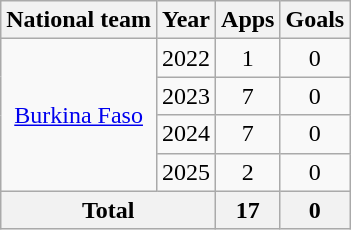<table class="wikitable" style="text-align: center;">
<tr>
<th>National team</th>
<th>Year</th>
<th>Apps</th>
<th>Goals</th>
</tr>
<tr>
<td rowspan="4"><a href='#'>Burkina Faso</a></td>
<td>2022</td>
<td>1</td>
<td>0</td>
</tr>
<tr>
<td>2023</td>
<td>7</td>
<td>0</td>
</tr>
<tr>
<td>2024</td>
<td>7</td>
<td>0</td>
</tr>
<tr>
<td>2025</td>
<td>2</td>
<td>0</td>
</tr>
<tr>
<th colspan="2">Total</th>
<th>17</th>
<th>0</th>
</tr>
</table>
